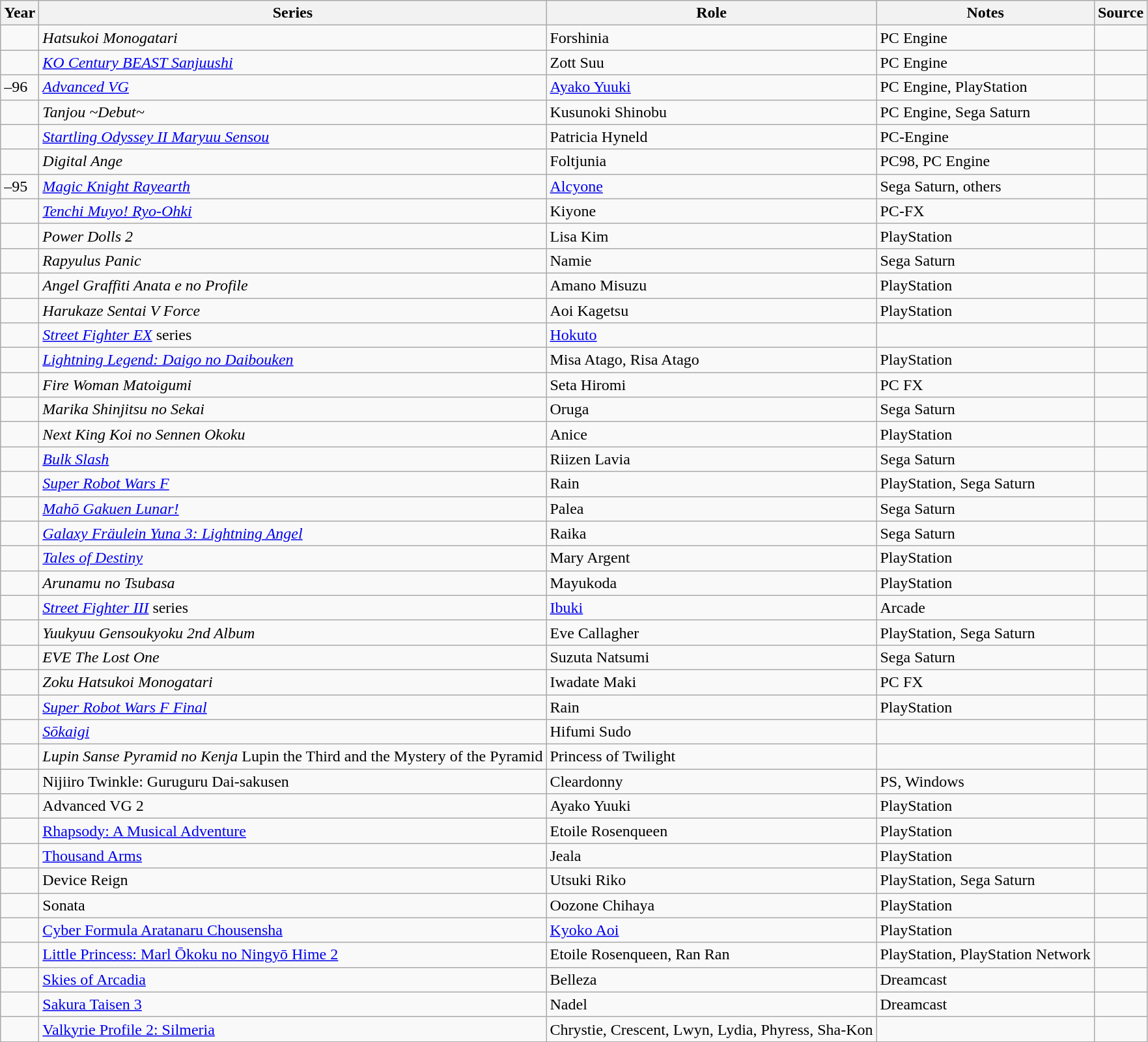<table class="wikitable sortable plainrowheaders">
<tr>
<th>Year</th>
<th>Series</th>
<th>Role</th>
<th class="unsortable">Notes</th>
<th class="unsortable">Source</th>
</tr>
<tr>
<td></td>
<td><em>Hatsukoi Monogatari</em></td>
<td>Forshinia</td>
<td>PC Engine</td>
<td></td>
</tr>
<tr>
<td></td>
<td><em><a href='#'>KO Century BEAST Sanjuushi</a></em></td>
<td>Zott Suu</td>
<td>PC Engine</td>
<td></td>
</tr>
<tr>
<td>–96</td>
<td><em><a href='#'>Advanced VG</a></em></td>
<td><a href='#'>Ayako Yuuki</a></td>
<td>PC Engine, PlayStation</td>
<td></td>
</tr>
<tr>
<td></td>
<td><em>Tanjou ~Debut~</em></td>
<td>Kusunoki Shinobu</td>
<td>PC Engine, Sega Saturn</td>
<td></td>
</tr>
<tr>
<td></td>
<td><em><a href='#'>Startling Odyssey II Maryuu Sensou</a></em></td>
<td>Patricia Hyneld</td>
<td>PC-Engine</td>
<td></td>
</tr>
<tr>
<td></td>
<td><em>Digital Ange</em></td>
<td>Foltjunia</td>
<td>PC98, PC Engine</td>
<td></td>
</tr>
<tr>
<td>–95</td>
<td><em><a href='#'>Magic Knight Rayearth</a></em></td>
<td><a href='#'>Alcyone</a></td>
<td>Sega Saturn, others</td>
<td></td>
</tr>
<tr>
<td></td>
<td><em><a href='#'>Tenchi Muyo! Ryo-Ohki</a></em></td>
<td>Kiyone</td>
<td>PC-FX</td>
<td></td>
</tr>
<tr>
<td></td>
<td><em>Power Dolls 2</em></td>
<td>Lisa Kim</td>
<td>PlayStation</td>
<td></td>
</tr>
<tr>
<td></td>
<td><em>Rapyulus Panic</em></td>
<td>Namie</td>
<td>Sega Saturn</td>
<td></td>
</tr>
<tr>
<td></td>
<td><em>Angel Graffiti Anata e no Profile</em></td>
<td>Amano Misuzu</td>
<td>PlayStation</td>
<td></td>
</tr>
<tr>
<td></td>
<td><em>Harukaze Sentai V Force</em></td>
<td>Aoi Kagetsu</td>
<td>PlayStation</td>
<td></td>
</tr>
<tr>
<td></td>
<td><em><a href='#'>Street Fighter EX</a></em> series</td>
<td><a href='#'>Hokuto</a></td>
<td></td>
<td></td>
</tr>
<tr>
<td></td>
<td><em><a href='#'>Lightning Legend: Daigo no Daibouken</a></em></td>
<td>Misa Atago, Risa Atago</td>
<td>PlayStation</td>
<td></td>
</tr>
<tr>
<td></td>
<td><em>Fire Woman Matoigumi</em></td>
<td>Seta Hiromi</td>
<td>PC FX</td>
<td></td>
</tr>
<tr>
<td></td>
<td><em>Marika Shinjitsu no Sekai</em></td>
<td>Oruga</td>
<td>Sega Saturn</td>
<td></td>
</tr>
<tr>
<td></td>
<td><em>Next King Koi no Sennen Okoku</em></td>
<td>Anice</td>
<td>PlayStation</td>
<td></td>
</tr>
<tr>
<td></td>
<td><em><a href='#'>Bulk Slash</a></em></td>
<td>Riizen Lavia</td>
<td>Sega Saturn</td>
<td></td>
</tr>
<tr>
<td></td>
<td><em><a href='#'>Super Robot Wars F</a></em></td>
<td>Rain</td>
<td>PlayStation, Sega Saturn</td>
<td></td>
</tr>
<tr>
<td></td>
<td><em><a href='#'>Mahō Gakuen Lunar!</a></em></td>
<td>Palea</td>
<td>Sega Saturn</td>
<td></td>
</tr>
<tr>
<td></td>
<td><em><a href='#'>Galaxy Fräulein Yuna 3: Lightning Angel</a></em></td>
<td>Raika</td>
<td>Sega Saturn</td>
<td></td>
</tr>
<tr>
<td></td>
<td><em><a href='#'>Tales of Destiny</a></em></td>
<td>Mary Argent</td>
<td>PlayStation</td>
<td></td>
</tr>
<tr>
<td></td>
<td><em>Arunamu no Tsubasa</em></td>
<td>Mayukoda</td>
<td>PlayStation</td>
<td></td>
</tr>
<tr>
<td></td>
<td><em><a href='#'>Street Fighter III</a></em> series</td>
<td><a href='#'>Ibuki</a></td>
<td>Arcade</td>
<td></td>
</tr>
<tr>
<td></td>
<td><em>Yuukyuu Gensoukyoku 2nd Album</em></td>
<td>Eve Callagher</td>
<td>PlayStation, Sega Saturn</td>
<td></td>
</tr>
<tr>
<td></td>
<td><em>EVE The Lost One</em></td>
<td>Suzuta Natsumi</td>
<td>Sega Saturn</td>
<td></td>
</tr>
<tr>
<td></td>
<td><em>Zoku Hatsukoi Monogatari</em></td>
<td>Iwadate Maki</td>
<td>PC FX</td>
<td></td>
</tr>
<tr>
<td></td>
<td><em><a href='#'>Super Robot Wars F Final</a></em></td>
<td>Rain</td>
<td>PlayStation</td>
<td></td>
</tr>
<tr>
<td></td>
<td><em><a href='#'>Sōkaigi</a></em></td>
<td>Hifumi Sudo</td>
<td></td>
<td></td>
</tr>
<tr>
<td></td>
<td><em>Lupin Sanse Pyramid no Kenja</em> Lupin the Third and the Mystery of the Pyramid<em></td>
<td>Princess of Twilight </td>
<td></td>
<td></td>
</tr>
<tr>
<td></td>
<td></em>Nijiiro Twinkle: Guruguru Dai-sakusen<em></td>
<td>Cleardonny</td>
<td>PS, Windows</td>
<td></td>
</tr>
<tr>
<td></td>
<td></em>Advanced VG 2<em></td>
<td>Ayako Yuuki</td>
<td>PlayStation</td>
<td></td>
</tr>
<tr>
<td></td>
<td></em><a href='#'>Rhapsody: A Musical Adventure</a><em></td>
<td>Etoile Rosenqueen</td>
<td>PlayStation</td>
<td></td>
</tr>
<tr>
<td></td>
<td></em><a href='#'>Thousand Arms</a><em></td>
<td>Jeala</td>
<td>PlayStation</td>
<td></td>
</tr>
<tr>
<td></td>
<td></em>Device Reign<em></td>
<td>Utsuki Riko</td>
<td>PlayStation, Sega Saturn</td>
<td></td>
</tr>
<tr>
<td></td>
<td></em>Sonata<em></td>
<td>Oozone Chihaya</td>
<td>PlayStation</td>
<td></td>
</tr>
<tr>
<td></td>
<td></em><a href='#'>Cyber Formula Aratanaru Chousensha</a><em></td>
<td><a href='#'>Kyoko Aoi</a></td>
<td>PlayStation</td>
<td></td>
</tr>
<tr>
<td></td>
<td></em><a href='#'>Little Princess: Marl Ōkoku no Ningyō Hime 2</a><em></td>
<td>Etoile Rosenqueen, Ran Ran</td>
<td>PlayStation, PlayStation Network</td>
<td></td>
</tr>
<tr>
<td></td>
<td></em><a href='#'>Skies of Arcadia</a><em></td>
<td>Belleza</td>
<td>Dreamcast</td>
<td></td>
</tr>
<tr>
<td></td>
<td></em><a href='#'>Sakura Taisen 3</a><em></td>
<td>Nadel</td>
<td>Dreamcast</td>
<td></td>
</tr>
<tr>
<td></td>
<td></em><a href='#'>Valkyrie Profile 2: Silmeria</a><em></td>
<td>Chrystie, Crescent, Lwyn, Lydia, Phyress, Sha-Kon</td>
<td></td>
<td></td>
</tr>
<tr>
</tr>
</table>
